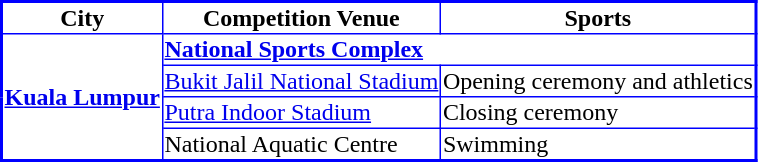<table border="1" style="border-collapse:collapse; text-align:left; font-size:100%; border:2px solid blue;">
<tr>
<th align=center>City</th>
<th align=center>Competition Venue</th>
<th align=center>Sports</th>
</tr>
<tr>
<th rowspan="4"><a href='#'>Kuala Lumpur</a></th>
<th Colspan="2"><a href='#'>National Sports Complex</a></th>
</tr>
<tr>
<td><a href='#'>Bukit Jalil National Stadium</a></td>
<td>Opening ceremony and athletics</td>
</tr>
<tr>
<td><a href='#'>Putra Indoor Stadium</a></td>
<td>Closing ceremony</td>
</tr>
<tr>
<td>National Aquatic Centre</td>
<td>Swimming</td>
</tr>
</table>
